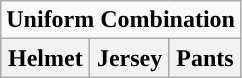<table class="wikitable">
<tr>
<td align="center" Colspan="3"><strong>Uniform Combination</strong></td>
</tr>
<tr align="center">
<th>Helmet</th>
<th>Jersey</th>
<th>Pants</th>
</tr>
</table>
